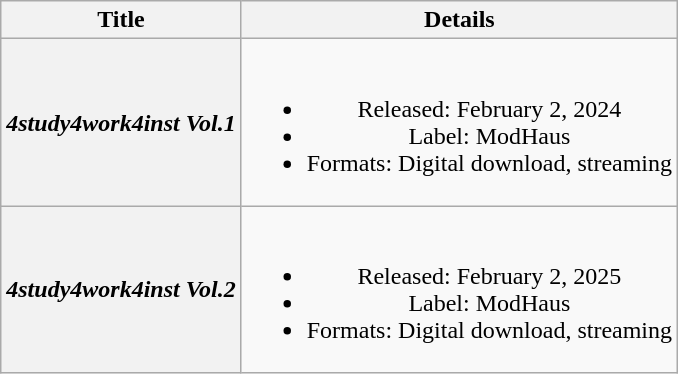<table class="wikitable plainrowheaders" style="text-align:center">
<tr>
<th scope="col">Title</th>
<th scope="col">Details</th>
</tr>
<tr>
<th scope="row"><em>4study4work4inst Vol.1</em></th>
<td><br><ul><li>Released: February 2, 2024</li><li>Label: ModHaus</li><li>Formats: Digital download, streaming</li></ul></td>
</tr>
<tr>
<th scope="row"><em>4study4work4inst Vol.2</em></th>
<td><br><ul><li>Released: February 2, 2025</li><li>Label: ModHaus</li><li>Formats: Digital download, streaming</li></ul></td>
</tr>
</table>
